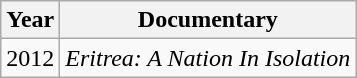<table class="wikitable">
<tr>
<th>Year</th>
<th>Documentary</th>
</tr>
<tr>
<td>2012</td>
<td><em>Eritrea: A Nation In Isolation</em></td>
</tr>
</table>
